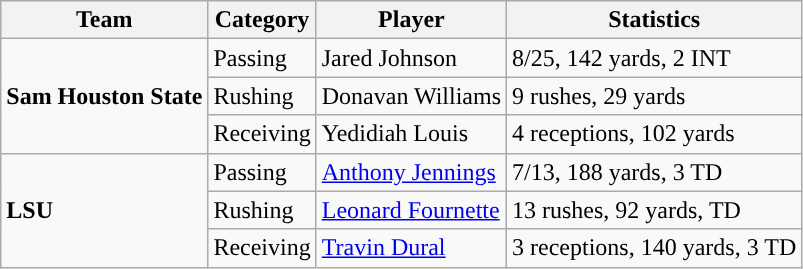<table class="wikitable" style="float: left;">
<tr>
<th>Team</th>
<th>Category</th>
<th>Player</th>
<th>Statistics</th>
</tr>
<tr>
<td rowspan=3><strong>Sam Houston State</strong></td>
<td>Passing</td>
<td>Jared Johnson</td>
<td>8/25, 142 yards, 2 INT</td>
</tr>
<tr>
<td>Rushing</td>
<td>Donavan Williams</td>
<td>9 rushes, 29 yards</td>
</tr>
<tr>
<td>Receiving</td>
<td>Yedidiah Louis</td>
<td>4 receptions, 102 yards</td>
</tr>
<tr>
<td rowspan=3><strong>LSU</strong></td>
<td>Passing</td>
<td><a href='#'>Anthony Jennings</a></td>
<td>7/13, 188 yards, 3 TD</td>
</tr>
<tr>
<td>Rushing</td>
<td><a href='#'>Leonard Fournette</a></td>
<td>13 rushes, 92 yards, TD</td>
</tr>
<tr>
<td>Receiving</td>
<td><a href='#'>Travin Dural</a></td>
<td>3 receptions, 140 yards, 3 TD</td>
</tr>
</table>
